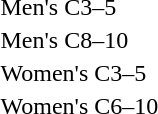<table>
<tr>
<td>Men's C3–5<br></td>
<td></td>
<td></td>
<td></td>
</tr>
<tr>
<td>Men's C8–10<br></td>
<td></td>
<td></td>
<td></td>
</tr>
<tr>
<td>Women's C3–5<br></td>
<td></td>
<td></td>
<td></td>
</tr>
<tr>
<td>Women's C6–10<br></td>
<td></td>
<td></td>
<td></td>
</tr>
</table>
